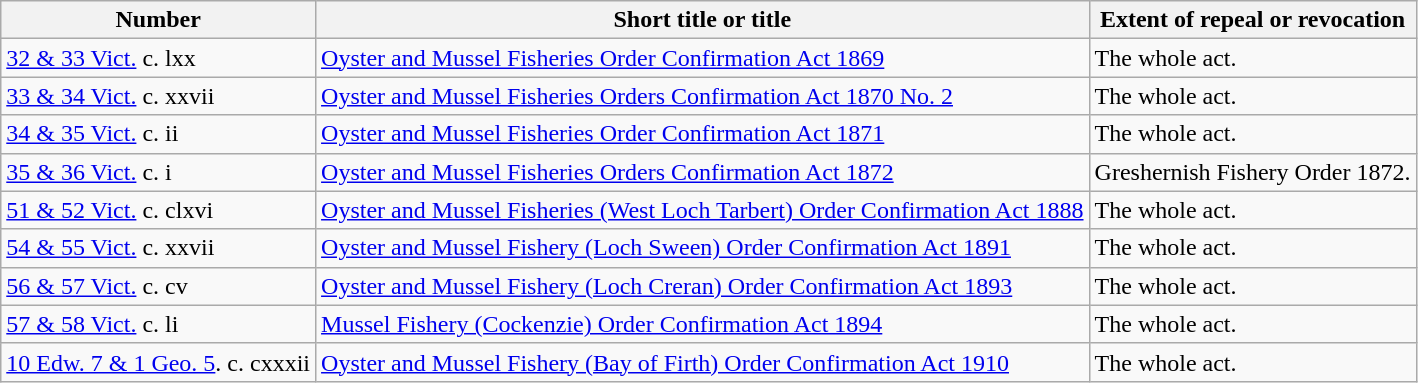<table class="wikitable">
<tr>
<th>Number</th>
<th>Short title or title</th>
<th>Extent of repeal or revocation</th>
</tr>
<tr>
<td><a href='#'>32 & 33 Vict.</a> c. lxx</td>
<td><a href='#'>Oyster and Mussel Fisheries Order Confirmation Act 1869</a></td>
<td>The whole act.</td>
</tr>
<tr>
<td><a href='#'>33 & 34 Vict.</a> c. xxvii</td>
<td><a href='#'>Oyster and Mussel Fisheries Orders Confirmation Act 1870 No. 2</a></td>
<td>The whole act.</td>
</tr>
<tr>
<td><a href='#'>34 & 35 Vict.</a> c. ii</td>
<td><a href='#'>Oyster and Mussel Fisheries Order Confirmation Act 1871</a></td>
<td>The whole act.</td>
</tr>
<tr>
<td><a href='#'>35 & 36 Vict.</a> c. i</td>
<td><a href='#'>Oyster and Mussel Fisheries Orders Confirmation Act 1872</a></td>
<td>Greshernish Fishery Order 1872.</td>
</tr>
<tr>
<td><a href='#'>51 & 52 Vict.</a> c. clxvi</td>
<td><a href='#'>Oyster and Mussel Fisheries (West Loch Tarbert) Order Confirmation Act 1888</a></td>
<td>The whole act.</td>
</tr>
<tr>
<td><a href='#'>54 & 55 Vict.</a> c. xxvii</td>
<td><a href='#'>Oyster and Mussel Fishery (Loch Sween) Order Confirmation Act 1891</a></td>
<td>The whole act.</td>
</tr>
<tr>
<td><a href='#'>56 & 57 Vict.</a> c. cv</td>
<td><a href='#'>Oyster and Mussel Fishery (Loch Creran) Order Confirmation Act 1893</a></td>
<td>The whole act.</td>
</tr>
<tr>
<td><a href='#'>57 & 58 Vict.</a> c. li</td>
<td><a href='#'>Mussel Fishery (Cockenzie) Order Confirmation Act 1894</a></td>
<td>The whole act.</td>
</tr>
<tr>
<td><a href='#'>10 Edw. 7 & 1 Geo. 5</a>. c. cxxxii</td>
<td><a href='#'>Oyster and Mussel Fishery (Bay of Firth) Order Confirmation Act 1910</a></td>
<td>The whole act.</td>
</tr>
</table>
